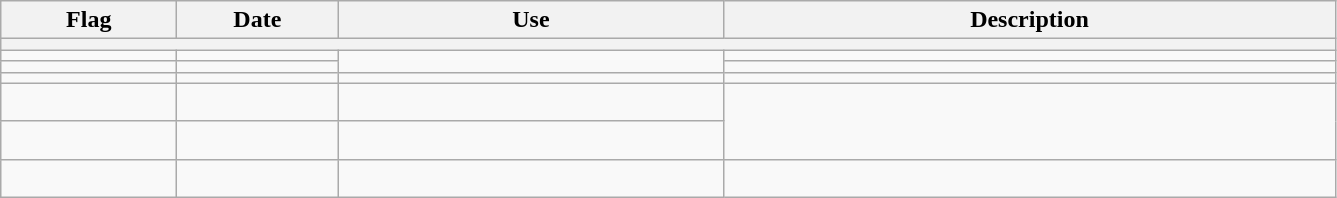<table class="wikitable" style="background:#f9f9f9">
<tr>
<th width="110">Flag</th>
<th width="100">Date</th>
<th width="250">Use</th>
<th width="400">Description</th>
</tr>
<tr>
<th colspan="4"></th>
</tr>
<tr>
<td></td>
<td></td>
<td rowspan="2"></td>
<td></td>
</tr>
<tr>
<td></td>
<td></td>
<td></td>
</tr>
<tr>
<td></td>
<td></td>
<td></td>
<td></td>
</tr>
<tr>
<td><br></td>
<td></td>
<td></td>
<td rowspan="2"></td>
</tr>
<tr>
<td><br></td>
<td></td>
<td></td>
</tr>
<tr>
<td><br></td>
<td></td>
<td></td>
<td></td>
</tr>
</table>
